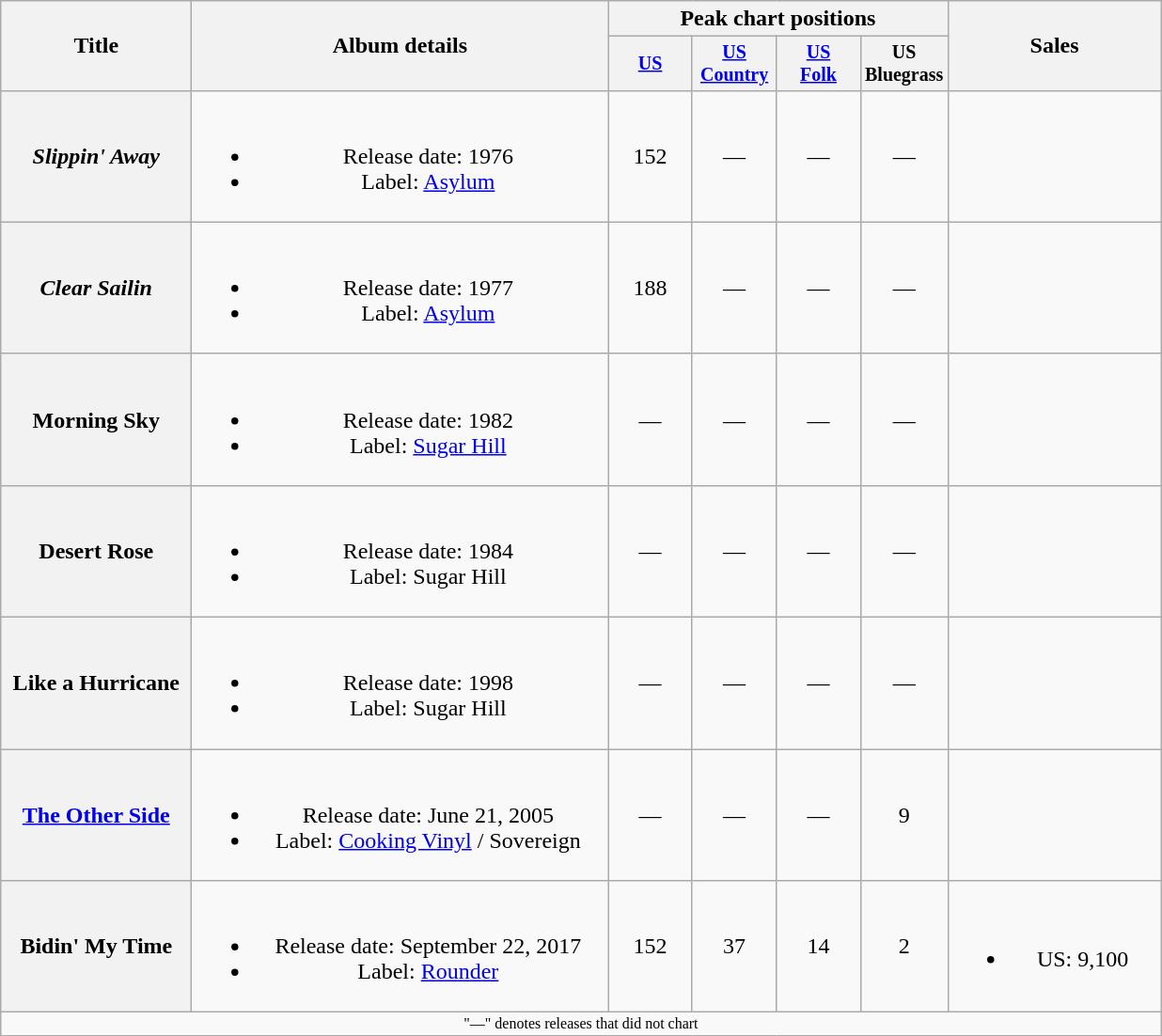<table class="wikitable plainrowheaders" style="text-align:center;">
<tr>
<th rowspan="2" style="width:8em;">Title</th>
<th rowspan="2" style="width:18em;">Album details</th>
<th colspan="4">Peak chart positions</th>
<th rowspan="2" style="width:9em;">Sales</th>
</tr>
<tr style="font-size:smaller;">
<th style="width:4em;"><a href='#'>US</a><br></th>
<th style="width:4em;"><a href='#'>US <br>Country</a><br></th>
<th style="width:4em;"><a href='#'>US <br>Folk</a><br></th>
<th style="width:4em;">US <br>Bluegrass<br></th>
</tr>
<tr>
<th scope="row"><em>Slippin' Away</em></th>
<td><br><ul><li>Release date:  1976</li><li>Label: <a href='#'>Asylum</a></li></ul></td>
<td>152</td>
<td>—</td>
<td>—</td>
<td>—</td>
<td></td>
</tr>
<tr>
<th scope="row"><em>Clear Sailin<strong></th>
<td><br><ul><li>Release date: 1977</li><li>Label: <a href='#'>Asylum</a></li></ul></td>
<td>188</td>
<td>—</td>
<td>—</td>
<td>—</td>
<td></td>
</tr>
<tr>
<th scope="row"></em>Morning Sky<em></th>
<td><br><ul><li>Release date: 1982</li><li>Label: <a href='#'>Sugar Hill</a></li></ul></td>
<td>—</td>
<td>—</td>
<td>—</td>
<td>—</td>
<td></td>
</tr>
<tr>
<th scope="row"></em>Desert Rose<em></th>
<td><br><ul><li>Release date: 1984</li><li>Label: Sugar Hill</li></ul></td>
<td>—</td>
<td>—</td>
<td>—</td>
<td>—</td>
<td></td>
</tr>
<tr>
<th scope="row"></em>Like a Hurricane<em></th>
<td><br><ul><li>Release date: 1998</li><li>Label: Sugar Hill</li></ul></td>
<td>—</td>
<td>—</td>
<td>—</td>
<td>—</td>
<td></td>
</tr>
<tr>
<th scope="row"></em><a href='#'>The Other Side</a><em></th>
<td><br><ul><li>Release date: June 21, 2005</li><li>Label: <a href='#'>Cooking Vinyl</a> / Sovereign</li></ul></td>
<td>—</td>
<td>—</td>
<td>—</td>
<td>9</td>
<td></td>
</tr>
<tr>
<th scope="row"></em>Bidin' My Time<em></th>
<td><br><ul><li>Release date: September 22, 2017</li><li>Label: <a href='#'>Rounder</a></li></ul></td>
<td>152</td>
<td>37</td>
<td>14</td>
<td>2</td>
<td><br><ul><li>US: 9,100</li></ul></td>
</tr>
<tr>
<td colspan="9" style="font-size:8pt">"—" denotes releases that did not chart</td>
</tr>
</table>
